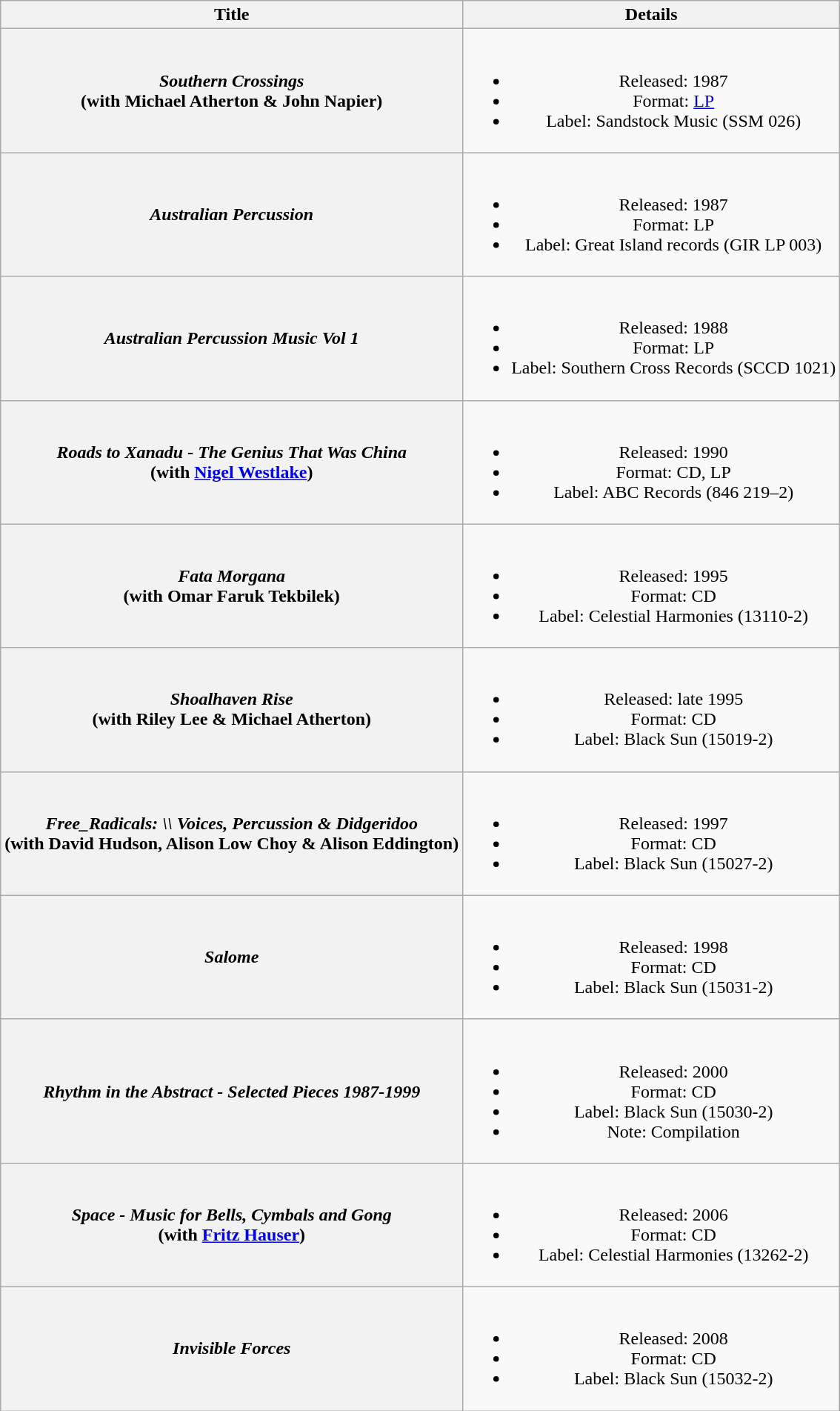<table class="wikitable plainrowheaders" style="text-align:center;" border="1">
<tr>
<th>Title</th>
<th>Details</th>
</tr>
<tr>
<th scope="row"><em>Southern Crossings</em> <br> (with Michael Atherton & John Napier)</th>
<td><br><ul><li>Released: 1987</li><li>Format: <a href='#'>LP</a></li><li>Label: Sandstock Music (SSM 026)</li></ul></td>
</tr>
<tr>
<th scope="row"><em>Australian Percussion</em></th>
<td><br><ul><li>Released: 1987</li><li>Format: LP</li><li>Label: Great Island records (GIR LP 003)</li></ul></td>
</tr>
<tr>
<th scope="row"><em>Australian Percussion Music Vol 1</em></th>
<td><br><ul><li>Released: 1988</li><li>Format: LP</li><li>Label: Southern Cross Records (SCCD 1021)</li></ul></td>
</tr>
<tr>
<th scope="row"><em>Roads to Xanadu - The Genius That Was China</em> <br> (with <a href='#'>Nigel Westlake</a>)</th>
<td><br><ul><li>Released: 1990</li><li>Format: CD, LP</li><li>Label: ABC Records (846 219–2)</li></ul></td>
</tr>
<tr>
<th scope="row"><em>Fata Morgana</em> <br> (with Omar Faruk Tekbilek)</th>
<td><br><ul><li>Released: 1995</li><li>Format: CD</li><li>Label: Celestial Harmonies (13110-2)</li></ul></td>
</tr>
<tr>
<th scope="row"><em>Shoalhaven Rise</em> <br> (with Riley Lee & Michael Atherton)</th>
<td><br><ul><li>Released: late 1995</li><li>Format: CD</li><li>Label: Black Sun (15019-2)</li></ul></td>
</tr>
<tr>
<th scope="row"><em>Free_Radicals: \\ Voices, Percussion & Didgeridoo</em> <br> (with David Hudson, Alison Low Choy & Alison Eddington)</th>
<td><br><ul><li>Released: 1997</li><li>Format: CD</li><li>Label: Black Sun (15027-2)</li></ul></td>
</tr>
<tr>
<th scope="row"><em>Salome</em></th>
<td><br><ul><li>Released: 1998</li><li>Format: CD</li><li>Label: Black Sun (15031-2)</li></ul></td>
</tr>
<tr>
<th scope="row"><em>Rhythm in the Abstract - Selected Pieces 1987-1999</em></th>
<td><br><ul><li>Released: 2000</li><li>Format: CD</li><li>Label: Black Sun (15030-2)</li><li>Note: Compilation</li></ul></td>
</tr>
<tr>
<th scope="row"><em>Space - Music for Bells, Cymbals and Gong</em> <br> (with <a href='#'>Fritz Hauser</a>)</th>
<td><br><ul><li>Released: 2006</li><li>Format: CD</li><li>Label: Celestial Harmonies (13262-2)</li></ul></td>
</tr>
<tr>
<th scope="row"><em>Invisible Forces</em></th>
<td><br><ul><li>Released: 2008</li><li>Format: CD</li><li>Label: Black Sun (15032-2)</li></ul></td>
</tr>
</table>
